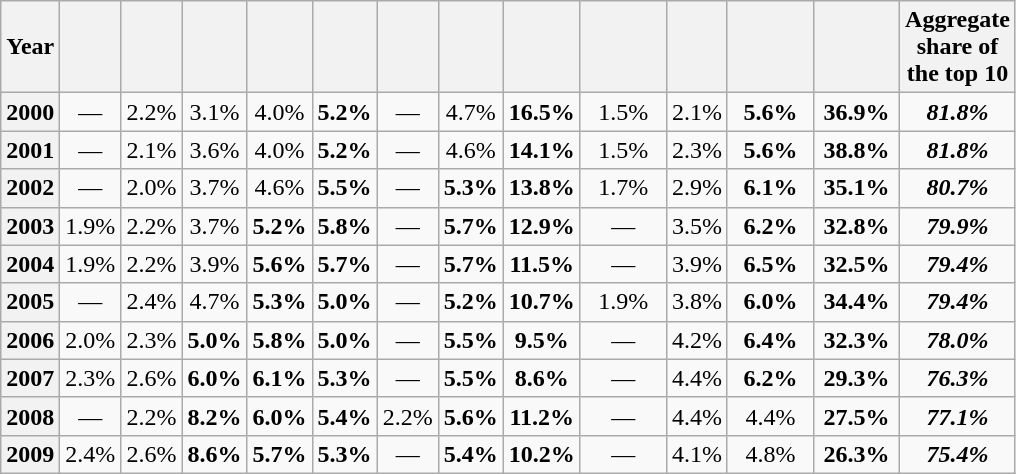<table class="wikitable sortable" style=text-align:center>
<tr>
<th>Year</th>
<th></th>
<th></th>
<th></th>
<th></th>
<th></th>
<th></th>
<th></th>
<th></th>
<th width=50></th>
<th></th>
<th width=50></th>
<th width=50></th>
<th>Aggregate<br>share of<br>the top 10</th>
</tr>
<tr>
<th>2000</th>
<td>—</td>
<td>2.2%</td>
<td>3.1%</td>
<td>4.0%</td>
<td><strong>5.2%</strong></td>
<td>—</td>
<td>4.7%</td>
<td><strong>16.5%</strong></td>
<td>1.5%</td>
<td>2.1%</td>
<td><strong>5.6%</strong></td>
<td><strong>36.9%</strong></td>
<td><strong><em>81.8%</em></strong></td>
</tr>
<tr>
<th>2001</th>
<td>—</td>
<td>2.1%</td>
<td>3.6%</td>
<td>4.0%</td>
<td><strong>5.2%</strong></td>
<td>—</td>
<td>4.6%</td>
<td><strong>14.1%</strong></td>
<td>1.5%</td>
<td>2.3%</td>
<td><strong>5.6%</strong></td>
<td><strong>38.8%</strong></td>
<td><strong><em>81.8%</em></strong></td>
</tr>
<tr>
<th>2002</th>
<td>—</td>
<td>2.0%</td>
<td>3.7%</td>
<td>4.6%</td>
<td><strong>5.5%</strong></td>
<td>—</td>
<td><strong>5.3%</strong></td>
<td><strong>13.8%</strong></td>
<td>1.7%</td>
<td>2.9%</td>
<td><strong>6.1%</strong></td>
<td><strong>35.1%</strong></td>
<td><strong><em>80.7%</em></strong></td>
</tr>
<tr>
<th>2003</th>
<td>1.9%</td>
<td>2.2%</td>
<td>3.7%</td>
<td><strong>5.2%</strong></td>
<td><strong>5.8%</strong></td>
<td>—</td>
<td><strong>5.7%</strong></td>
<td><strong>12.9%</strong></td>
<td>—</td>
<td>3.5%</td>
<td><strong>6.2%</strong></td>
<td><strong>32.8%</strong></td>
<td><strong><em>79.9%</em></strong></td>
</tr>
<tr>
<th>2004</th>
<td>1.9%</td>
<td>2.2%</td>
<td>3.9%</td>
<td><strong>5.6%</strong></td>
<td><strong>5.7%</strong></td>
<td>—</td>
<td><strong>5.7%</strong></td>
<td><strong>11.5%</strong></td>
<td>—</td>
<td>3.9%</td>
<td><strong>6.5%</strong></td>
<td><strong>32.5%</strong></td>
<td><strong><em>79.4%</em></strong></td>
</tr>
<tr>
<th>2005</th>
<td>—</td>
<td>2.4%</td>
<td>4.7%</td>
<td><strong>5.3%</strong></td>
<td><strong>5.0%</strong></td>
<td>—</td>
<td><strong>5.2%</strong></td>
<td><strong>10.7%</strong></td>
<td>1.9%</td>
<td>3.8%</td>
<td><strong>6.0%</strong></td>
<td><strong>34.4%</strong></td>
<td><strong><em>79.4%</em></strong></td>
</tr>
<tr>
<th>2006</th>
<td>2.0%</td>
<td>2.3%</td>
<td><strong>5.0%</strong></td>
<td><strong>5.8%</strong></td>
<td><strong>5.0%</strong></td>
<td>—</td>
<td><strong>5.5%</strong></td>
<td><strong>9.5%</strong></td>
<td>—</td>
<td>4.2%</td>
<td><strong>6.4%</strong></td>
<td><strong>32.3%</strong></td>
<td><strong><em>78.0%</em></strong></td>
</tr>
<tr>
<th>2007</th>
<td>2.3%</td>
<td>2.6%</td>
<td><strong>6.0%</strong></td>
<td><strong>6.1%</strong></td>
<td><strong>5.3%</strong></td>
<td>—</td>
<td><strong>5.5%</strong></td>
<td><strong>8.6%</strong></td>
<td>—</td>
<td>4.4%</td>
<td><strong>6.2%</strong></td>
<td><strong>29.3%</strong></td>
<td><strong><em>76.3%</em></strong></td>
</tr>
<tr>
<th>2008</th>
<td>—</td>
<td>2.2%</td>
<td><strong>8.2%</strong></td>
<td><strong>6.0%</strong></td>
<td><strong>5.4%</strong></td>
<td>2.2%</td>
<td><strong>5.6%</strong></td>
<td><strong>11.2%</strong></td>
<td>—</td>
<td>4.4%</td>
<td>4.4%</td>
<td><strong>27.5%</strong></td>
<td><strong><em>77.1%</em></strong></td>
</tr>
<tr>
<th>2009</th>
<td>2.4%</td>
<td>2.6%</td>
<td><strong>8.6%</strong></td>
<td><strong>5.7%</strong></td>
<td><strong>5.3%</strong></td>
<td>—</td>
<td><strong>5.4%</strong></td>
<td><strong>10.2%</strong></td>
<td>—</td>
<td>4.1%</td>
<td>4.8%</td>
<td><strong>26.3%</strong></td>
<td><strong><em>75.4%</em></strong></td>
</tr>
</table>
